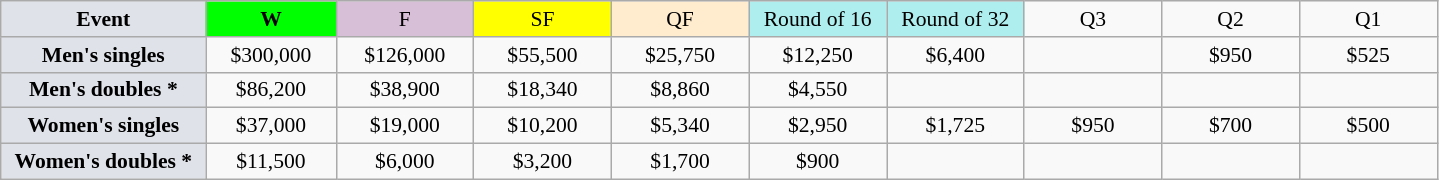<table class=wikitable style=font-size:90%;text-align:center>
<tr>
<td style="width:130px; background:#dfe2e9;"><strong>Event</strong></td>
<td style="width:80px; background:lime;"><strong>W</strong></td>
<td style="width:85px; background:thistle;">F</td>
<td style="width:85px; background:#ff0;">SF</td>
<td style="width:85px; background:#ffebcd;">QF</td>
<td style="width:85px; background:#afeeee;">Round of 16</td>
<td style="width:85px; background:#afeeee;">Round of 32</td>
<td width=85>Q3</td>
<td width=85>Q2</td>
<td width=85>Q1</td>
</tr>
<tr>
<td style="background:#dfe2e9;"><strong>Men's singles</strong></td>
<td>$300,000</td>
<td>$126,000</td>
<td>$55,500</td>
<td>$25,750</td>
<td>$12,250</td>
<td>$6,400</td>
<td></td>
<td>$950</td>
<td>$525</td>
</tr>
<tr>
<td style="background:#dfe2e9;"><strong>Men's doubles *</strong></td>
<td>$86,200</td>
<td>$38,900</td>
<td>$18,340</td>
<td>$8,860</td>
<td>$4,550</td>
<td></td>
<td></td>
<td></td>
<td></td>
</tr>
<tr>
<td style="background:#dfe2e9;"><strong>Women's singles</strong></td>
<td>$37,000</td>
<td>$19,000</td>
<td>$10,200</td>
<td>$5,340</td>
<td>$2,950</td>
<td>$1,725</td>
<td>$950</td>
<td>$700</td>
<td>$500</td>
</tr>
<tr>
<td style="background:#dfe2e9;"><strong>Women's doubles *</strong></td>
<td>$11,500</td>
<td>$6,000</td>
<td>$3,200</td>
<td>$1,700</td>
<td>$900</td>
<td></td>
<td></td>
<td></td>
<td></td>
</tr>
</table>
